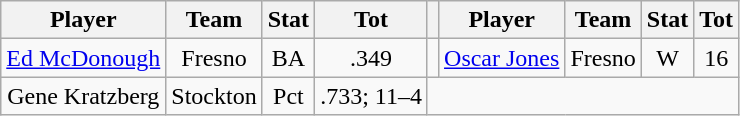<table class="wikitable" style="text-align:center">
<tr>
<th>Player</th>
<th>Team</th>
<th>Stat</th>
<th>Tot</th>
<th></th>
<th>Player</th>
<th>Team</th>
<th>Stat</th>
<th>Tot</th>
</tr>
<tr>
<td><a href='#'>Ed McDonough</a></td>
<td>Fresno</td>
<td>BA</td>
<td>.349</td>
<td></td>
<td><a href='#'>Oscar Jones</a></td>
<td>Fresno</td>
<td>W</td>
<td>16</td>
</tr>
<tr>
<td>Gene Kratzberg</td>
<td>Stockton</td>
<td>Pct</td>
<td>.733; 11–4</td>
</tr>
</table>
